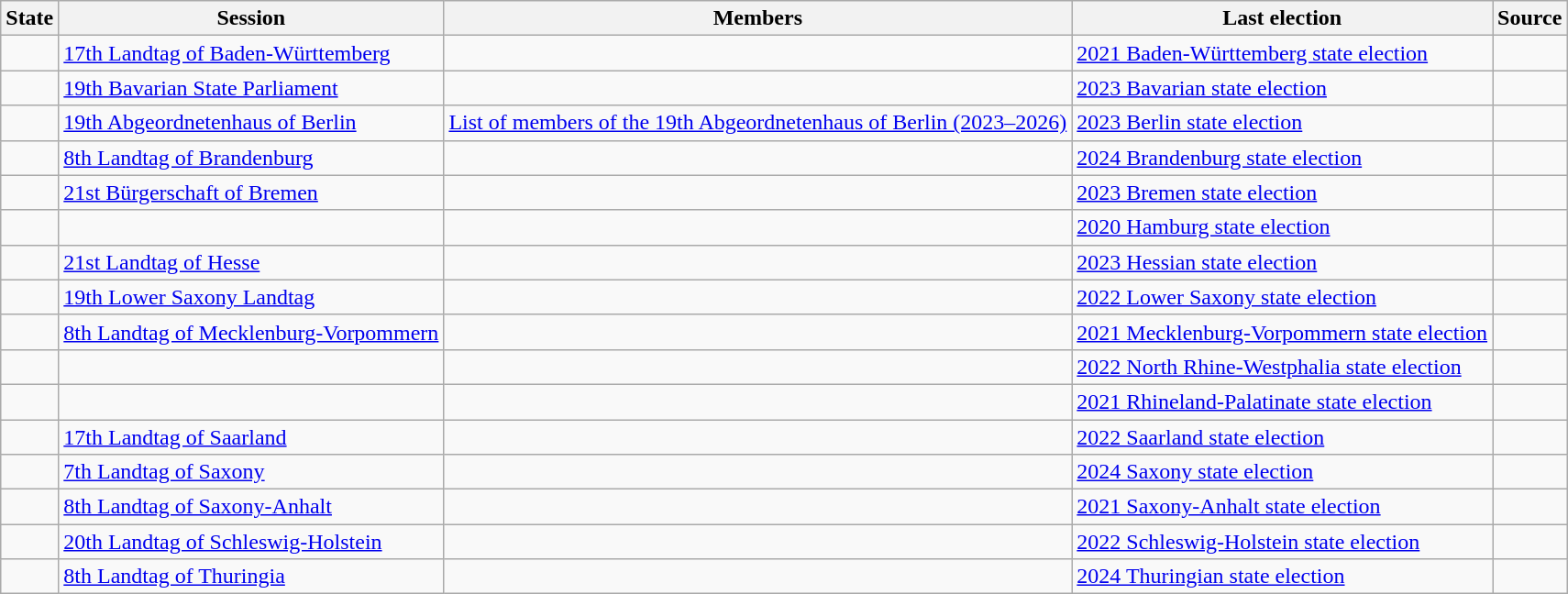<table class="wikitable">
<tr>
<th>State</th>
<th>Session</th>
<th>Members</th>
<th>Last election</th>
<th>Source</th>
</tr>
<tr>
<td></td>
<td><a href='#'>17th Landtag of Baden-Württemberg</a></td>
<td></td>
<td><a href='#'>2021 Baden-Württemberg state election</a></td>
<td></td>
</tr>
<tr>
<td></td>
<td><a href='#'>19th Bavarian State Parliament</a></td>
<td></td>
<td><a href='#'>2023 Bavarian state election</a></td>
<td></td>
</tr>
<tr>
<td></td>
<td><a href='#'>19th Abgeordnetenhaus of Berlin</a></td>
<td><a href='#'>List of members of the 19th Abgeordnetenhaus of Berlin (2023–2026)</a></td>
<td><a href='#'>2023 Berlin state election</a></td>
<td></td>
</tr>
<tr>
<td></td>
<td><a href='#'>8th Landtag of Brandenburg</a></td>
<td></td>
<td><a href='#'>2024 Brandenburg state election</a></td>
<td></td>
</tr>
<tr>
<td></td>
<td><a href='#'>21st Bürgerschaft of Bremen</a></td>
<td></td>
<td><a href='#'>2023 Bremen state election</a></td>
<td></td>
</tr>
<tr>
<td></td>
<td></td>
<td></td>
<td><a href='#'>2020 Hamburg state election</a></td>
<td></td>
</tr>
<tr>
<td></td>
<td><a href='#'>21st Landtag of Hesse</a></td>
<td></td>
<td><a href='#'>2023 Hessian state election</a></td>
<td></td>
</tr>
<tr>
<td></td>
<td><a href='#'>19th Lower Saxony Landtag</a></td>
<td></td>
<td><a href='#'>2022 Lower Saxony state election</a></td>
<td></td>
</tr>
<tr>
<td></td>
<td><a href='#'>8th Landtag of Mecklenburg-Vorpommern</a></td>
<td></td>
<td><a href='#'>2021 Mecklenburg-Vorpommern state election</a></td>
<td></td>
</tr>
<tr>
<td></td>
<td></td>
<td></td>
<td><a href='#'>2022 North Rhine-Westphalia state election</a></td>
<td></td>
</tr>
<tr>
<td></td>
<td></td>
<td></td>
<td><a href='#'>2021 Rhineland-Palatinate state election</a></td>
<td></td>
</tr>
<tr>
<td></td>
<td><a href='#'>17th Landtag of Saarland</a></td>
<td></td>
<td><a href='#'>2022 Saarland state election</a></td>
<td></td>
</tr>
<tr>
<td></td>
<td><a href='#'>7th Landtag of Saxony</a></td>
<td></td>
<td><a href='#'>2024 Saxony state election</a></td>
<td></td>
</tr>
<tr>
<td></td>
<td><a href='#'>8th Landtag of Saxony-Anhalt</a></td>
<td></td>
<td><a href='#'>2021 Saxony-Anhalt state election</a></td>
<td></td>
</tr>
<tr>
<td></td>
<td><a href='#'>20th Landtag of Schleswig-Holstein</a></td>
<td></td>
<td><a href='#'>2022 Schleswig-Holstein state election</a></td>
<td></td>
</tr>
<tr>
<td></td>
<td><a href='#'>8th Landtag of Thuringia</a></td>
<td></td>
<td><a href='#'>2024 Thuringian state election</a></td>
<td></td>
</tr>
</table>
